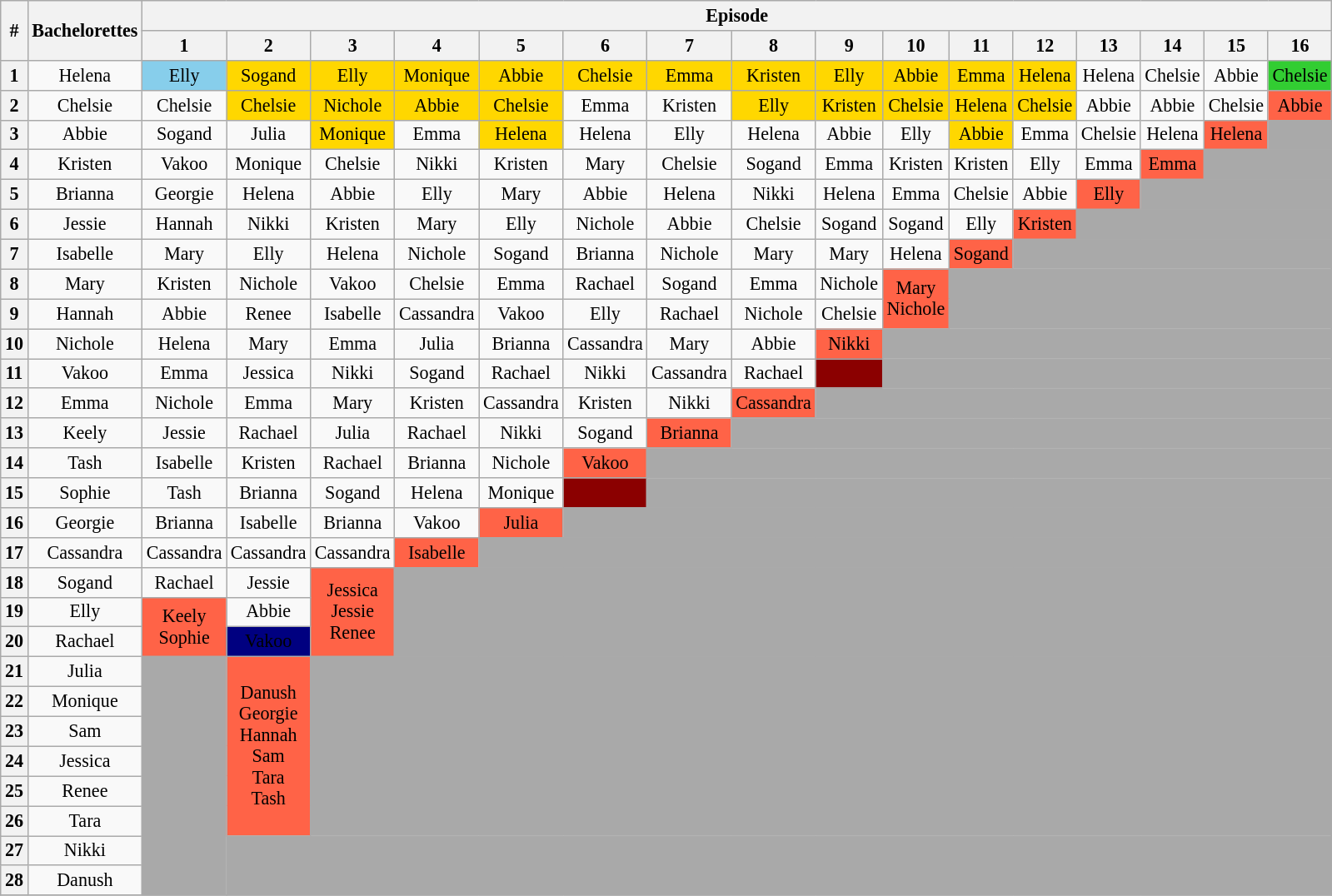<table class="wikitable" style="text-align:center; font-size:92%">
<tr>
<th rowspan="2">#</th>
<th rowspan="2">Bachelorettes</th>
<th colspan="16">Episode</th>
</tr>
<tr>
<th>1</th>
<th>2</th>
<th>3</th>
<th>4</th>
<th>5</th>
<th>6</th>
<th>7</th>
<th>8</th>
<th>9</th>
<th>10</th>
<th>11</th>
<th>12</th>
<th>13</th>
<th>14</th>
<th>15</th>
<th>16</th>
</tr>
<tr>
<th>1</th>
<td>Helena</td>
<td bgcolor="skyblue">Elly</td>
<td bgcolor="gold">Sogand</td>
<td bgcolor="gold">Elly</td>
<td bgcolor="gold">Monique</td>
<td bgcolor="gold">Abbie</td>
<td bgcolor="gold">Chelsie</td>
<td bgcolor="gold">Emma</td>
<td bgcolor="gold">Kristen</td>
<td bgcolor="gold">Elly</td>
<td bgcolor="gold">Abbie</td>
<td bgcolor="gold">Emma</td>
<td bgcolor="gold">Helena</td>
<td>Helena</td>
<td>Chelsie</td>
<td>Abbie</td>
<td bgcolor="limegreen">Chelsie</td>
</tr>
<tr>
<th>2</th>
<td>Chelsie</td>
<td>Chelsie</td>
<td bgcolor="gold">Chelsie</td>
<td bgcolor="gold">Nichole</td>
<td bgcolor="gold">Abbie</td>
<td bgcolor="gold">Chelsie</td>
<td>Emma</td>
<td>Kristen</td>
<td bgcolor="gold">Elly</td>
<td bgcolor="gold">Kristen</td>
<td bgcolor="gold">Chelsie</td>
<td bgcolor="gold">Helena</td>
<td bgcolor="gold">Chelsie</td>
<td>Abbie</td>
<td>Abbie</td>
<td>Chelsie</td>
<td bgcolor="tomato">Abbie</td>
</tr>
<tr>
<th>3</th>
<td>Abbie</td>
<td>Sogand</td>
<td>Julia</td>
<td bgcolor="gold">Monique</td>
<td>Emma</td>
<td bgcolor="gold">Helena</td>
<td>Helena</td>
<td>Elly</td>
<td>Helena</td>
<td>Abbie</td>
<td>Elly</td>
<td bgcolor="gold">Abbie</td>
<td>Emma</td>
<td>Chelsie</td>
<td>Helena</td>
<td bgcolor="tomato">Helena</td>
<td bgcolor="darkgray" colspan="1" rowspan="1"></td>
</tr>
<tr>
<th>4</th>
<td>Kristen</td>
<td>Vakoo</td>
<td>Monique</td>
<td>Chelsie</td>
<td>Nikki</td>
<td>Kristen</td>
<td>Mary</td>
<td>Chelsie</td>
<td>Sogand</td>
<td>Emma</td>
<td>Kristen</td>
<td>Kristen</td>
<td>Elly</td>
<td>Emma</td>
<td bgcolor="tomato">Emma</td>
<td bgcolor="darkgray" colspan="2" rowspan="1"></td>
</tr>
<tr>
<th>5</th>
<td>Brianna</td>
<td>Georgie</td>
<td>Helena</td>
<td>Abbie</td>
<td>Elly</td>
<td>Mary</td>
<td>Abbie</td>
<td>Helena</td>
<td>Nikki</td>
<td>Helena</td>
<td>Emma</td>
<td>Chelsie</td>
<td>Abbie</td>
<td bgcolor="tomato">Elly</td>
<td bgcolor="darkgray" colspan="3" rowspan="1"></td>
</tr>
<tr>
<th>6</th>
<td>Jessie</td>
<td>Hannah</td>
<td>Nikki</td>
<td>Kristen</td>
<td>Mary</td>
<td>Elly</td>
<td>Nichole</td>
<td>Abbie</td>
<td>Chelsie</td>
<td>Sogand</td>
<td>Sogand</td>
<td>Elly</td>
<td bgcolor="tomato">Kristen</td>
<td bgcolor="darkgray" colspan="4" rowspan="1"></td>
</tr>
<tr>
<th>7</th>
<td>Isabelle</td>
<td>Mary</td>
<td>Elly</td>
<td>Helena</td>
<td>Nichole</td>
<td>Sogand</td>
<td>Brianna</td>
<td>Nichole</td>
<td>Mary</td>
<td>Mary</td>
<td>Helena</td>
<td bgcolor="tomato">Sogand</td>
<td bgcolor="darkgray" colspan="5" rowspan="1"></td>
</tr>
<tr>
<th>8</th>
<td>Mary</td>
<td>Kristen</td>
<td>Nichole</td>
<td>Vakoo</td>
<td>Chelsie</td>
<td>Emma</td>
<td>Rachael</td>
<td>Sogand</td>
<td>Emma</td>
<td>Nichole</td>
<td bgcolor="tomato" rowspan="2">Mary<br>Nichole</td>
<td bgcolor="darkgray" colspan="6" rowspan="2"></td>
</tr>
<tr>
<th>9</th>
<td>Hannah</td>
<td>Abbie</td>
<td>Renee</td>
<td>Isabelle</td>
<td>Cassandra</td>
<td>Vakoo</td>
<td>Elly</td>
<td>Rachael</td>
<td>Nichole</td>
<td>Chelsie</td>
</tr>
<tr>
<th>10</th>
<td>Nichole</td>
<td>Helena</td>
<td>Mary</td>
<td>Emma</td>
<td>Julia</td>
<td>Brianna</td>
<td>Cassandra</td>
<td bgcolor="">Mary</td>
<td>Abbie</td>
<td bgcolor="tomato">Nikki</td>
<td bgcolor="darkgray" colspan="7" rowspan="1"></td>
</tr>
<tr>
<th>11</th>
<td>Vakoo</td>
<td>Emma</td>
<td>Jessica</td>
<td>Nikki</td>
<td>Sogand</td>
<td>Rachael</td>
<td>Nikki</td>
<td bgcolor="">Cassandra</td>
<td>Rachael</td>
<td bgcolor="8B0000"></td>
<td bgcolor="darkgray" colspan="7" rowspan="1"></td>
</tr>
<tr>
<th>12</th>
<td>Emma</td>
<td>Nichole</td>
<td>Emma</td>
<td>Mary</td>
<td>Kristen</td>
<td>Cassandra</td>
<td>Kristen</td>
<td bgcolor="">Nikki</td>
<td bgcolor="tomato">Cassandra</td>
<td bgcolor="darkgray" colspan="8" rowspan="1"></td>
</tr>
<tr>
<th>13</th>
<td>Keely</td>
<td>Jessie</td>
<td>Rachael</td>
<td>Julia</td>
<td>Rachael</td>
<td>Nikki</td>
<td>Sogand</td>
<td bgcolor="tomato">Brianna</td>
<td bgcolor="darkgray" colspan="9" rowspan="1"></td>
</tr>
<tr>
<th>14</th>
<td>Tash</td>
<td>Isabelle</td>
<td>Kristen</td>
<td>Rachael</td>
<td>Brianna</td>
<td>Nichole</td>
<td bgcolor="tomato">Vakoo</td>
<td bgcolor="darkgray" colspan="10" rowspan="1"></td>
</tr>
<tr>
<th>15</th>
<td>Sophie</td>
<td>Tash</td>
<td>Brianna</td>
<td>Sogand</td>
<td>Helena</td>
<td>Monique</td>
<td bgcolor="8B0000"></td>
<td bgcolor="darkgray" colspan="10" rowspan="1"></td>
</tr>
<tr>
<th>16</th>
<td>Georgie</td>
<td>Brianna</td>
<td>Isabelle</td>
<td>Brianna</td>
<td>Vakoo</td>
<td bgcolor="tomato">Julia</td>
<td bgcolor="darkgray" colspan="11" rowspan="1"></td>
</tr>
<tr>
<th>17</th>
<td>Cassandra</td>
<td>Cassandra</td>
<td>Cassandra</td>
<td>Cassandra</td>
<td bgcolor="tomato">Isabelle</td>
<td bgcolor="darkgray" colspan="12" rowspan="1"></td>
</tr>
<tr>
<th>18</th>
<td>Sogand</td>
<td>Rachael</td>
<td>Jessie</td>
<td bgcolor="tomato" rowspan="3">Jessica<br>Jessie<br>Renee</td>
<td bgcolor="darkgray" colspan="13" rowspan="3"></td>
</tr>
<tr>
<th>19</th>
<td>Elly</td>
<td bgcolor="tomato" rowspan="2">Keely<br>Sophie</td>
<td>Abbie</td>
</tr>
<tr>
<th>20</th>
<td>Rachael</td>
<td bgcolor="navy"><span>Vakoo</span></td>
</tr>
<tr>
<th>21</th>
<td>Julia</td>
<td bgcolor="darkgray" colspan="1" rowspan="8"></td>
<td bgcolor="tomato" rowspan="6">Danush<br>Georgie<br>Hannah<br>Sam<br>Tara<br>Tash</td>
<td bgcolor="darkgray" colspan="14" rowspan="6"></td>
</tr>
<tr>
<th>22</th>
<td>Monique</td>
</tr>
<tr>
<th>23</th>
<td>Sam</td>
</tr>
<tr>
<th>24</th>
<td>Jessica</td>
</tr>
<tr>
<th>25</th>
<td>Renee</td>
</tr>
<tr>
<th>26</th>
<td>Tara</td>
</tr>
<tr>
<th>27</th>
<td>Nikki</td>
<td bgcolor="darkgray" colspan="15" rowspan="2"></td>
</tr>
<tr>
<th>28</th>
<td>Danush</td>
</tr>
<tr>
</tr>
</table>
